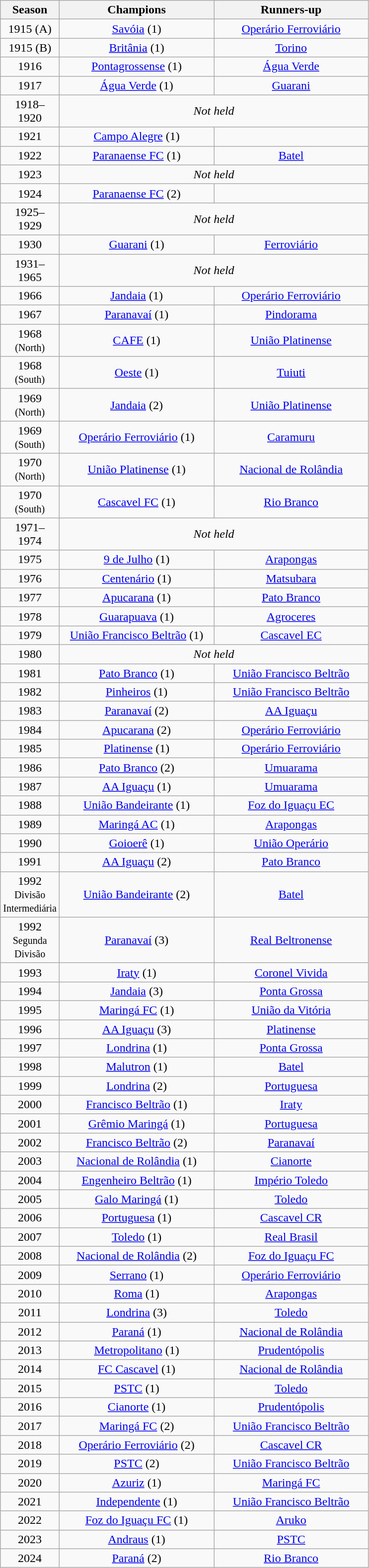<table class="wikitable" style="text-align:center; margin-left:1em;">
<tr>
<th style="width:70px">Season</th>
<th style="width:200px">Champions</th>
<th style="width:200px">Runners-up</th>
</tr>
<tr>
<td>1915 (A)</td>
<td><a href='#'>Savóia</a> (1)</td>
<td><a href='#'>Operário Ferroviário</a></td>
</tr>
<tr>
<td>1915 (B)</td>
<td><a href='#'>Britânia</a> (1)</td>
<td><a href='#'>Torino</a></td>
</tr>
<tr>
<td>1916</td>
<td><a href='#'>Pontagrossense</a> (1)</td>
<td><a href='#'>Água Verde</a></td>
</tr>
<tr>
<td>1917</td>
<td><a href='#'>Água Verde</a> (1)</td>
<td><a href='#'>Guarani</a></td>
</tr>
<tr>
<td>1918–1920</td>
<td colspan=2><em>Not held</em></td>
</tr>
<tr>
<td>1921</td>
<td><a href='#'>Campo Alegre</a> (1)</td>
<td></td>
</tr>
<tr>
<td>1922</td>
<td><a href='#'>Paranaense FC</a> (1)</td>
<td><a href='#'>Batel</a></td>
</tr>
<tr>
<td>1923</td>
<td colspan=2><em>Not held</em></td>
</tr>
<tr>
<td>1924</td>
<td><a href='#'>Paranaense FC</a> (2)</td>
<td></td>
</tr>
<tr>
<td>1925–1929</td>
<td colspan=2><em>Not held</em></td>
</tr>
<tr>
<td>1930</td>
<td><a href='#'>Guarani</a> (1)</td>
<td><a href='#'>Ferroviário</a></td>
</tr>
<tr>
<td>1931–1965</td>
<td colspan=2><em>Not held</em></td>
</tr>
<tr>
<td>1966</td>
<td><a href='#'>Jandaia</a> (1)</td>
<td><a href='#'>Operário Ferroviário</a></td>
</tr>
<tr>
<td>1967</td>
<td><a href='#'>Paranavaí</a> (1)</td>
<td><a href='#'>Pindorama</a></td>
</tr>
<tr>
<td>1968<br><small>(North)</small></td>
<td><a href='#'>CAFE</a> (1)</td>
<td><a href='#'>União Platinense</a></td>
</tr>
<tr>
<td>1968<br><small>(South)</small></td>
<td><a href='#'>Oeste</a> (1)</td>
<td><a href='#'>Tuiuti</a></td>
</tr>
<tr>
<td>1969<br><small>(North)</small></td>
<td><a href='#'>Jandaia</a> (2)</td>
<td><a href='#'>União Platinense</a></td>
</tr>
<tr>
<td>1969<br><small>(South)</small></td>
<td><a href='#'>Operário Ferroviário</a> (1)</td>
<td><a href='#'>Caramuru</a></td>
</tr>
<tr>
<td>1970<br><small>(North)</small></td>
<td><a href='#'>União Platinense</a> (1)</td>
<td><a href='#'>Nacional de Rolândia</a></td>
</tr>
<tr>
<td>1970<br><small>(South)</small></td>
<td><a href='#'>Cascavel FC</a> (1)</td>
<td><a href='#'>Rio Branco</a></td>
</tr>
<tr>
<td>1971–1974</td>
<td colspan=2><em>Not held</em></td>
</tr>
<tr>
<td>1975</td>
<td><a href='#'>9 de Julho</a> (1)</td>
<td><a href='#'>Arapongas</a></td>
</tr>
<tr>
<td>1976</td>
<td><a href='#'>Centenário</a> (1)</td>
<td><a href='#'>Matsubara</a></td>
</tr>
<tr>
<td>1977</td>
<td><a href='#'>Apucarana</a> (1)</td>
<td><a href='#'>Pato Branco</a></td>
</tr>
<tr>
<td>1978</td>
<td><a href='#'>Guarapuava</a> (1)</td>
<td><a href='#'>Agroceres</a></td>
</tr>
<tr>
<td>1979</td>
<td><a href='#'>União Francisco Beltrão</a> (1)</td>
<td><a href='#'>Cascavel EC</a></td>
</tr>
<tr>
<td>1980</td>
<td colspan=2><em>Not held</em></td>
</tr>
<tr>
<td>1981</td>
<td><a href='#'>Pato Branco</a> (1)</td>
<td><a href='#'>União Francisco Beltrão</a></td>
</tr>
<tr>
<td>1982</td>
<td><a href='#'>Pinheiros</a> (1)</td>
<td><a href='#'>União Francisco Beltrão</a></td>
</tr>
<tr>
<td>1983</td>
<td><a href='#'>Paranavaí</a> (2)</td>
<td><a href='#'>AA Iguaçu</a></td>
</tr>
<tr>
<td>1984</td>
<td><a href='#'>Apucarana</a> (2)</td>
<td><a href='#'>Operário Ferroviário</a></td>
</tr>
<tr>
<td>1985</td>
<td><a href='#'>Platinense</a> (1)</td>
<td><a href='#'>Operário Ferroviário</a></td>
</tr>
<tr>
<td>1986</td>
<td><a href='#'>Pato Branco</a> (2)</td>
<td><a href='#'>Umuarama</a></td>
</tr>
<tr>
<td>1987</td>
<td><a href='#'>AA Iguaçu</a> (1)</td>
<td><a href='#'>Umuarama</a></td>
</tr>
<tr>
<td>1988</td>
<td><a href='#'>União Bandeirante</a> (1)</td>
<td><a href='#'>Foz do Iguaçu EC</a></td>
</tr>
<tr>
<td>1989</td>
<td><a href='#'>Maringá AC</a> (1)</td>
<td><a href='#'>Arapongas</a></td>
</tr>
<tr>
<td>1990</td>
<td><a href='#'>Goioerê</a> (1)</td>
<td><a href='#'>União Operário</a></td>
</tr>
<tr>
<td>1991</td>
<td><a href='#'>AA Iguaçu</a> (2)</td>
<td><a href='#'>Pato Branco</a></td>
</tr>
<tr>
<td>1992<br><small>Divisão Intermediária</small></td>
<td><a href='#'>União Bandeirante</a> (2)</td>
<td><a href='#'>Batel</a></td>
</tr>
<tr>
<td>1992<br><small>Segunda Divisão</small></td>
<td><a href='#'>Paranavaí</a> (3)</td>
<td><a href='#'>Real Beltronense</a></td>
</tr>
<tr>
<td>1993</td>
<td><a href='#'>Iraty</a> (1)</td>
<td><a href='#'>Coronel Vivida</a></td>
</tr>
<tr>
<td>1994</td>
<td><a href='#'>Jandaia</a> (3)</td>
<td><a href='#'>Ponta Grossa</a></td>
</tr>
<tr>
<td>1995</td>
<td><a href='#'>Maringá FC</a> (1)</td>
<td><a href='#'>União da Vitória</a></td>
</tr>
<tr>
<td>1996</td>
<td><a href='#'>AA Iguaçu</a> (3)</td>
<td><a href='#'>Platinense</a></td>
</tr>
<tr>
<td>1997</td>
<td><a href='#'>Londrina</a> (1)</td>
<td><a href='#'>Ponta Grossa</a></td>
</tr>
<tr>
<td>1998</td>
<td><a href='#'>Malutron</a> (1)</td>
<td><a href='#'>Batel</a></td>
</tr>
<tr>
<td>1999</td>
<td><a href='#'>Londrina</a> (2)</td>
<td><a href='#'>Portuguesa</a></td>
</tr>
<tr>
<td>2000</td>
<td><a href='#'>Francisco Beltrão</a> (1)</td>
<td><a href='#'>Iraty</a></td>
</tr>
<tr>
<td>2001</td>
<td><a href='#'>Grêmio Maringá</a> (1)</td>
<td><a href='#'>Portuguesa</a></td>
</tr>
<tr>
<td>2002</td>
<td><a href='#'>Francisco Beltrão</a> (2)</td>
<td><a href='#'>Paranavaí</a></td>
</tr>
<tr>
<td>2003</td>
<td><a href='#'>Nacional de Rolândia</a> (1)</td>
<td><a href='#'>Cianorte</a></td>
</tr>
<tr>
<td>2004</td>
<td><a href='#'>Engenheiro Beltrão</a> (1)</td>
<td><a href='#'>Império Toledo</a></td>
</tr>
<tr>
<td>2005</td>
<td><a href='#'>Galo Maringá</a> (1)</td>
<td><a href='#'>Toledo</a></td>
</tr>
<tr>
<td>2006</td>
<td><a href='#'>Portuguesa</a> (1)</td>
<td><a href='#'>Cascavel CR</a></td>
</tr>
<tr>
<td>2007</td>
<td><a href='#'>Toledo</a> (1)</td>
<td><a href='#'>Real Brasil</a></td>
</tr>
<tr>
<td>2008</td>
<td><a href='#'>Nacional de Rolândia</a> (2)</td>
<td><a href='#'>Foz do Iguaçu FC</a></td>
</tr>
<tr>
<td>2009</td>
<td><a href='#'>Serrano</a> (1)</td>
<td><a href='#'>Operário Ferroviário</a></td>
</tr>
<tr>
<td>2010</td>
<td><a href='#'>Roma</a> (1)</td>
<td><a href='#'>Arapongas</a></td>
</tr>
<tr>
<td>2011</td>
<td><a href='#'>Londrina</a> (3)</td>
<td><a href='#'>Toledo</a></td>
</tr>
<tr>
<td>2012</td>
<td><a href='#'>Paraná</a> (1)</td>
<td><a href='#'>Nacional de Rolândia</a></td>
</tr>
<tr>
<td>2013</td>
<td><a href='#'>Metropolitano</a> (1)</td>
<td><a href='#'>Prudentópolis</a></td>
</tr>
<tr>
<td>2014</td>
<td><a href='#'>FC Cascavel</a> (1)</td>
<td><a href='#'>Nacional de Rolândia</a></td>
</tr>
<tr>
<td>2015</td>
<td><a href='#'>PSTC</a> (1)</td>
<td><a href='#'>Toledo</a></td>
</tr>
<tr>
<td>2016</td>
<td><a href='#'>Cianorte</a> (1)</td>
<td><a href='#'>Prudentópolis</a></td>
</tr>
<tr>
<td>2017</td>
<td><a href='#'>Maringá FC</a> (2)</td>
<td><a href='#'>União Francisco Beltrão</a></td>
</tr>
<tr>
<td>2018</td>
<td><a href='#'>Operário Ferroviário</a> (2)</td>
<td><a href='#'>Cascavel CR</a></td>
</tr>
<tr>
<td>2019</td>
<td><a href='#'>PSTC</a> (2)</td>
<td><a href='#'>União Francisco Beltrão</a></td>
</tr>
<tr>
<td>2020</td>
<td><a href='#'>Azuriz</a> (1)</td>
<td><a href='#'>Maringá FC</a></td>
</tr>
<tr>
<td>2021</td>
<td><a href='#'>Independente</a> (1)</td>
<td><a href='#'>União Francisco Beltrão</a></td>
</tr>
<tr>
<td>2022</td>
<td><a href='#'>Foz do Iguaçu FC</a> (1)</td>
<td><a href='#'>Aruko</a></td>
</tr>
<tr>
<td>2023</td>
<td><a href='#'>Andraus</a> (1)</td>
<td><a href='#'>PSTC</a></td>
</tr>
<tr>
<td>2024</td>
<td><a href='#'>Paraná</a> (2)</td>
<td><a href='#'>Rio Branco</a></td>
</tr>
</table>
